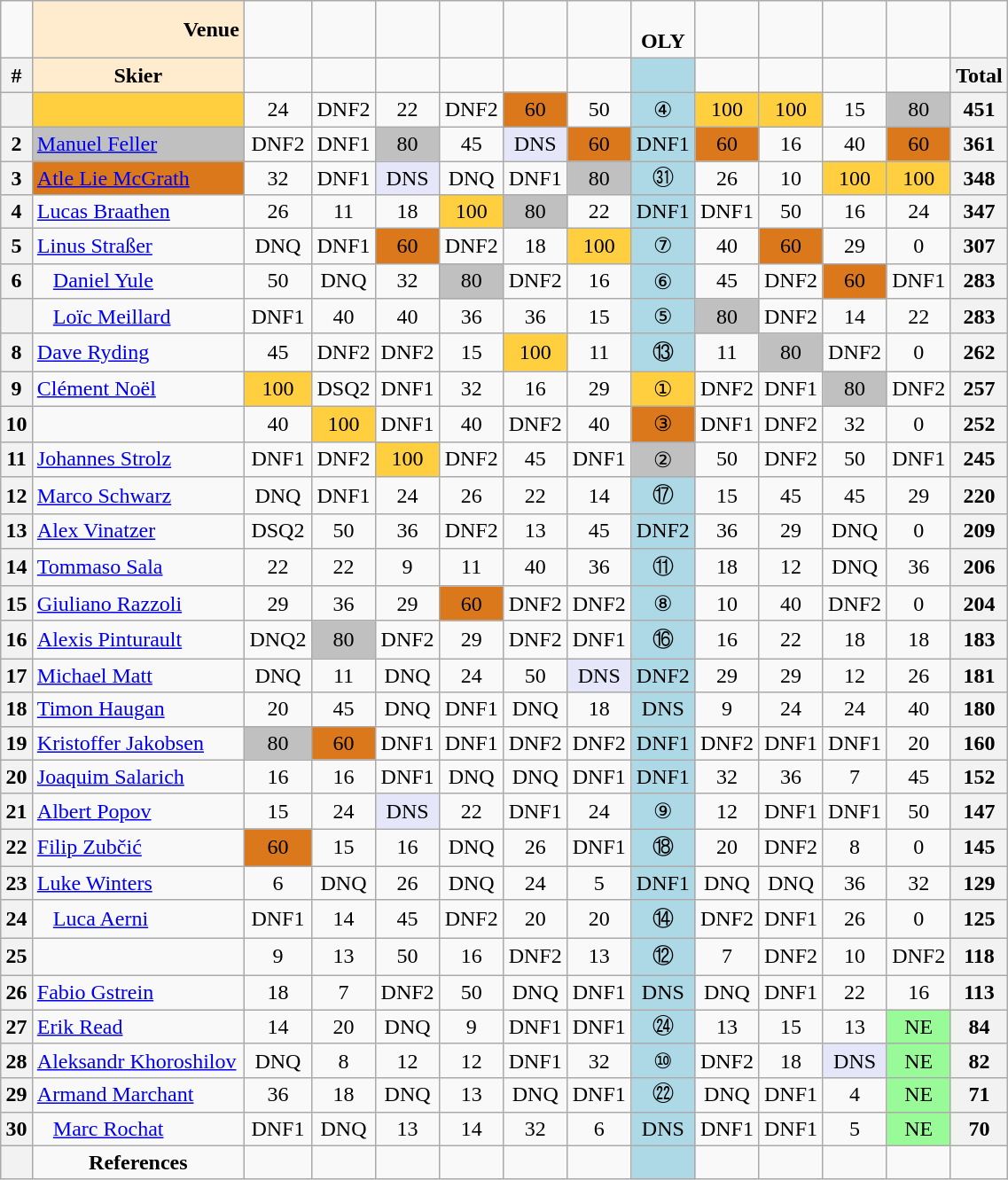<table class="wikitable" width=60% style="font-size:100%; text-align:center;">
<tr>
<td></td>
<td align=right bgcolor=ffebcd><strong>Venue</strong></td>
<td></td>
<td></td>
<td></td>
<td></td>
<td></td>
<td></td>
<td><br><strong>OLY</strong></td>
<td></td>
<td></td>
<td></td>
<td></td>
</tr>
<tr>
<th>#</th>
<td bgcolor=ffebcd><strong>Skier</strong></td>
<td></td>
<td></td>
<td></td>
<td></td>
<td></td>
<td></td>
<td bgcolor=add8e6></td>
<td></td>
<td></td>
<td></td>
<td></td>
<th>Total</th>
</tr>
<tr>
<th></th>
<td align=left bgcolor=ffcf40></td>
<td>24</td>
<td>DNF2</td>
<td>22</td>
<td>DNF2</td>
<td bgcolor=db781b>60</td>
<td>50</td>
<td bgcolor=add8e6>④</td>
<td bgcolor=ffcf40>100</td>
<td bgcolor=ffcf40>100</td>
<td>15</td>
<td bgcolor=c0c0c0>80</td>
<th>451</th>
</tr>
<tr>
<th>2</th>
<td align=left bgcolor=c0c0c0> <a href='#'>Manuel Feller</a></td>
<td>DNF2</td>
<td>DNF1</td>
<td bgcolor=c0c0c0>80</td>
<td>45</td>
<td bgcolor=lavender>DNS</td>
<td bgcolor=db781b>60</td>
<td bgcolor=add8e6>DNF1</td>
<td bgcolor=db781b>60</td>
<td>16</td>
<td>40</td>
<td bgcolor=db781b>60</td>
<th>361</th>
</tr>
<tr>
<th>3</th>
<td align=left bgcolor=db781b> <a href='#'>Atle Lie McGrath</a></td>
<td>32</td>
<td>DNF1</td>
<td bgcolor=lavender>DNS</td>
<td>DNQ</td>
<td>DNF1</td>
<td bgcolor=c0c0c0>80</td>
<td bgcolor=add8e6>㉛</td>
<td>26</td>
<td>10</td>
<td bgcolor=ffcf40>100</td>
<td bgcolor=ffcf40>100</td>
<th>348</th>
</tr>
<tr>
<th>4</th>
<td align=left> <a href='#'>Lucas Braathen</a></td>
<td>26</td>
<td>11</td>
<td>18</td>
<td bgcolor=ffcf40>100</td>
<td bgcolor=c0c0c0>80</td>
<td>22</td>
<td bgcolor=add8e6>DNF1</td>
<td>DNF1</td>
<td>50</td>
<td>16</td>
<td>24</td>
<th>347</th>
</tr>
<tr>
<th>5</th>
<td align=left bgcolor=> <a href='#'>Linus Straßer</a></td>
<td>DNQ</td>
<td>DNF1</td>
<td bgcolor=db781b>60</td>
<td>DNF2</td>
<td>18</td>
<td bgcolor=ffcf40>100</td>
<td bgcolor=add8e6>⑦</td>
<td>40</td>
<td bgcolor=db781b>60</td>
<td>29</td>
<td>0</td>
<th>307</th>
</tr>
<tr>
<th>6</th>
<td align=left>   <a href='#'>Daniel Yule</a></td>
<td>50</td>
<td>DNQ</td>
<td>32</td>
<td bgcolor=c0c0c0>80</td>
<td>DNF2</td>
<td>16</td>
<td bgcolor=add8e6>⑥</td>
<td>45</td>
<td>DNF2</td>
<td bgcolor=db781b>60</td>
<td>DNF1</td>
<th>283</th>
</tr>
<tr>
<th></th>
<td align=left>   <a href='#'>Loïc Meillard</a></td>
<td>DNF1</td>
<td>40</td>
<td>40</td>
<td>36</td>
<td>36</td>
<td>15</td>
<td bgcolor=add8e6>⑤</td>
<td bgcolor=c0c0c0>80</td>
<td>DNF2</td>
<td>14</td>
<td>22</td>
<th>283</th>
</tr>
<tr>
<th>8</th>
<td align=left> <a href='#'>Dave Ryding</a></td>
<td>45</td>
<td>DNF2</td>
<td>DNF2</td>
<td>15</td>
<td bgcolor=ffcf40>100</td>
<td>11</td>
<td bgcolor=add8e6>⑬</td>
<td>11</td>
<td bgcolor=c0c0c0>80</td>
<td>DNF2</td>
<td>0</td>
<th>262</th>
</tr>
<tr>
<th>9</th>
<td align=left> <a href='#'>Clément Noël</a></td>
<td bgcolor=ffcf40>100</td>
<td>DSQ2</td>
<td>DNF1</td>
<td>32</td>
<td>16</td>
<td>29</td>
<td bgcolor=ffcf40>①</td>
<td>DNF2</td>
<td>DNF1</td>
<td bgcolor=c0c0c0>80</td>
<td>DNF2</td>
<th>257</th>
</tr>
<tr>
<th>10</th>
<td align=left></td>
<td>40</td>
<td bgcolor=ffcf40>100</td>
<td>DNF1</td>
<td>40</td>
<td>DNF2</td>
<td>40</td>
<td bgcolor=db781b>③</td>
<td>DNF1</td>
<td>DNF2</td>
<td>32</td>
<td>0</td>
<th>252</th>
</tr>
<tr>
<th>11</th>
<td align=left> <a href='#'>Johannes Strolz</a></td>
<td>DNF1</td>
<td>DNF2</td>
<td bgcolor=ffcf40>100</td>
<td>DNF2</td>
<td>45</td>
<td>DNF1</td>
<td bgcolor=c0c0c0>②</td>
<td>50</td>
<td>DNF2</td>
<td>50</td>
<td>DNF1</td>
<th>245</th>
</tr>
<tr>
<th>12</th>
<td align=left> <a href='#'>Marco Schwarz</a></td>
<td>DNQ</td>
<td>DNF1</td>
<td>24</td>
<td>26</td>
<td>22</td>
<td>14</td>
<td bgcolor=add8e6>⑰</td>
<td>15</td>
<td>45</td>
<td>45</td>
<td>29</td>
<th>220</th>
</tr>
<tr>
<th>13</th>
<td align=left> <a href='#'>Alex Vinatzer</a></td>
<td>DSQ2</td>
<td>50</td>
<td>36</td>
<td>DNF2</td>
<td>13</td>
<td>45</td>
<td bgcolor=add8e6>DNF2</td>
<td>36</td>
<td>29</td>
<td>DNQ</td>
<td>0</td>
<th>209</th>
</tr>
<tr>
<th>14</th>
<td align=left> <a href='#'>Tommaso Sala</a></td>
<td>22</td>
<td>22</td>
<td>9</td>
<td>11</td>
<td>40</td>
<td>36</td>
<td bgcolor=add8e6>⑪</td>
<td>18</td>
<td>12</td>
<td>DNQ</td>
<td>36</td>
<th>206</th>
</tr>
<tr>
<th>15</th>
<td align=left> <a href='#'>Giuliano Razzoli</a></td>
<td>29</td>
<td>36</td>
<td>29</td>
<td bgcolor=db781b>60</td>
<td>DNF2</td>
<td>DNF2</td>
<td bgcolor=add8e6>⑧</td>
<td>10</td>
<td>40</td>
<td>DNF2</td>
<td>0</td>
<th>204</th>
</tr>
<tr>
<th>16</th>
<td align=left> <a href='#'>Alexis Pinturault</a></td>
<td>DNQ2</td>
<td bgcolor=c0c0c0>80</td>
<td>DNF2</td>
<td>29</td>
<td>DNF2</td>
<td>DNF1</td>
<td bgcolor=add8e6>⑯</td>
<td>16</td>
<td>22</td>
<td>18</td>
<td>18</td>
<th>183</th>
</tr>
<tr>
<th>17</th>
<td align=left> <a href='#'>Michael Matt</a></td>
<td>DNQ</td>
<td>11</td>
<td>DNQ</td>
<td>24</td>
<td>50</td>
<td bgcolor=lavender>DNS</td>
<td bgcolor=add8e6>DNF2</td>
<td>29</td>
<td>29</td>
<td>12</td>
<td>26</td>
<th>181</th>
</tr>
<tr>
<th>18</th>
<td align=left> <a href='#'>Timon Haugan</a></td>
<td>20</td>
<td>45</td>
<td>DNQ</td>
<td>DNF1</td>
<td>DNQ</td>
<td>18</td>
<td bgcolor=add8e6>DNS</td>
<td>9</td>
<td>24</td>
<td>24</td>
<td>40</td>
<th>180</th>
</tr>
<tr>
<th>19</th>
<td align=left> <a href='#'>Kristoffer Jakobsen</a></td>
<td bgcolor=c0c0c0>80</td>
<td bgcolor=db781b>60</td>
<td>DNF1</td>
<td>DNF1</td>
<td>DNF2</td>
<td>DNF2</td>
<td bgcolor=add8e6>DNF1</td>
<td>DNF2</td>
<td>DNF1</td>
<td>DNF1</td>
<td>20</td>
<th>160</th>
</tr>
<tr>
<th>20</th>
<td align=left> <a href='#'>Joaquim Salarich</a></td>
<td>16</td>
<td>16</td>
<td>DNF1</td>
<td>DNQ</td>
<td>DNQ</td>
<td>DNF1</td>
<td bgcolor=add8e6>DNF1</td>
<td>32</td>
<td>36</td>
<td>7</td>
<td>45</td>
<th>152</th>
</tr>
<tr>
<th>21</th>
<td align=left> <a href='#'>Albert Popov</a></td>
<td>15</td>
<td>24</td>
<td bgcolor=lavender>DNS</td>
<td>22</td>
<td>DNF1</td>
<td>24</td>
<td bgcolor=add8e6>⑨</td>
<td>12</td>
<td>DNF1</td>
<td>DNF1</td>
<td>50</td>
<th>147</th>
</tr>
<tr>
<th>22</th>
<td align=left> <a href='#'>Filip Zubčić</a></td>
<td bgcolor=db781b>60</td>
<td>15</td>
<td>16</td>
<td>DNQ</td>
<td>26</td>
<td>DNF1</td>
<td bgcolor=add8e6>⑱</td>
<td>20</td>
<td>DNF2</td>
<td>8</td>
<td>0</td>
<th>145</th>
</tr>
<tr>
<th>23</th>
<td align=left> <a href='#'>Luke Winters</a></td>
<td>6</td>
<td>DNQ</td>
<td>26</td>
<td>DNQ</td>
<td>24</td>
<td>5</td>
<td bgcolor=add8e6>DNF1</td>
<td>DNQ</td>
<td>DNQ</td>
<td>36</td>
<td>32</td>
<th>129</th>
</tr>
<tr>
<th>24</th>
<td align=left>   <a href='#'>Luca Aerni</a></td>
<td>DNF1</td>
<td>14</td>
<td>45</td>
<td>DNF2</td>
<td>20</td>
<td>20</td>
<td bgcolor=add8e6>⑭</td>
<td>DNF2</td>
<td>DNF1</td>
<td>26</td>
<td>0</td>
<th>125</th>
</tr>
<tr>
<th>25</th>
<td align=left></td>
<td>9</td>
<td>13</td>
<td>50</td>
<td>16</td>
<td>DNF2</td>
<td>13</td>
<td bgcolor=add8e6>⑫</td>
<td>7</td>
<td>DNF2</td>
<td>10</td>
<td>DNF2</td>
<th>118</th>
</tr>
<tr>
<th>26</th>
<td align=left> <a href='#'>Fabio Gstrein</a></td>
<td>18</td>
<td>7</td>
<td>DNF2</td>
<td>50</td>
<td>DNQ</td>
<td>DNF1</td>
<td bgcolor=add8e6>DNS</td>
<td>DNQ</td>
<td>DNF1</td>
<td>22</td>
<td>16</td>
<th>113</th>
</tr>
<tr>
<th>27</th>
<td align=left> <a href='#'>Erik Read</a></td>
<td>14</td>
<td>20</td>
<td>DNQ</td>
<td>9</td>
<td>DNF1</td>
<td>DNF1</td>
<td bgcolor=add8e6>㉔</td>
<td>13</td>
<td>15</td>
<td>13</td>
<td bgcolor=palegreen>NE</td>
<th>84</th>
</tr>
<tr>
<th>28</th>
<td align=left> <a href='#'>Aleksandr Khoroshilov</a></td>
<td>DNQ</td>
<td>8</td>
<td>12</td>
<td>12</td>
<td>DNF1</td>
<td>32</td>
<td bgcolor=add8e6>⑩</td>
<td>DNF2</td>
<td>18</td>
<td bgcolor=lavender>DNS</td>
<td bgcolor=palegreen>NE</td>
<th>82</th>
</tr>
<tr>
<th>29</th>
<td align=left> <a href='#'>Armand Marchant</a></td>
<td>36</td>
<td>18</td>
<td>DNQ</td>
<td>13</td>
<td>DNQ</td>
<td>DNF1</td>
<td bgcolor=add8e6>㉒</td>
<td>DNQ</td>
<td>DNF1</td>
<td>4</td>
<td bgcolor=palegreen>NE</td>
<th>71</th>
</tr>
<tr>
<th>30</th>
<td align=left>   <a href='#'>Marc Rochat</a></td>
<td>DNF1</td>
<td>DNQ</td>
<td>13</td>
<td>14</td>
<td>32</td>
<td>6</td>
<td bgcolor=add8e6>DNS</td>
<td>DNF1</td>
<td>DNF1</td>
<td>5</td>
<td bgcolor=palegreen>NE</td>
<th>70</th>
</tr>
<tr>
<th></th>
<td align=center><strong>References</strong></td>
<td></td>
<td></td>
<td></td>
<td></td>
<td></td>
<td></td>
<td bgcolor=add8e6></td>
<td></td>
<td></td>
<td></td>
<td></td>
</tr>
</table>
